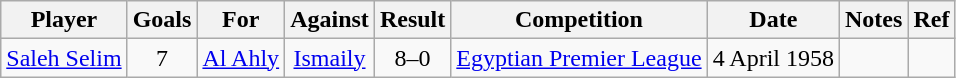<table class="wikitable" style="text-align:center;">
<tr>
<th>Player</th>
<th>Goals</th>
<th>For</th>
<th>Against</th>
<th>Result</th>
<th>Competition</th>
<th>Date</th>
<th>Notes</th>
<th>Ref</th>
</tr>
<tr>
<td align="left"><a href='#'>Saleh Selim</a></td>
<td>7</td>
<td><a href='#'>Al Ahly</a></td>
<td><a href='#'>Ismaily</a></td>
<td>8–0</td>
<td><a href='#'>Egyptian Premier League</a></td>
<td>4 April 1958</td>
<td></td>
<td></td>
</tr>
</table>
